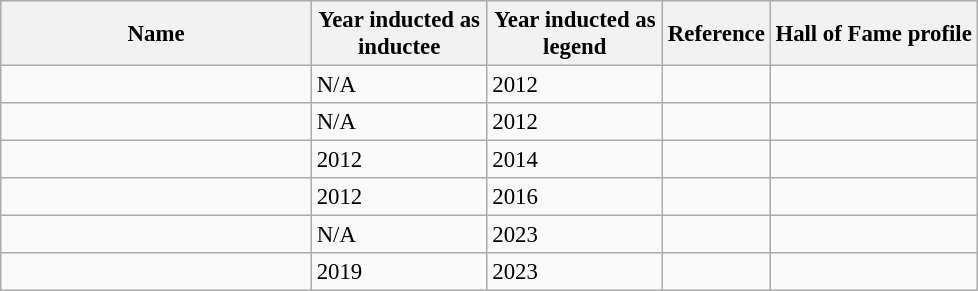<table class="wikitable plainrowheaders sortable" style="font-size:95%">
<tr>
<th scope="col" style="width:200px;"><strong>Name</strong></th>
<th scope="col" style="width:110px;"><strong>Year inducted as inductee</strong></th>
<th scope="col" style="width:110px;"><strong>Year inducted as legend</strong></th>
<th><strong>Reference</strong></th>
<th><strong>Hall of Fame profile</strong></th>
</tr>
<tr>
<td></td>
<td>N/A</td>
<td>2012</td>
<td></td>
<td></td>
</tr>
<tr>
<td></td>
<td>N/A</td>
<td>2012</td>
<td></td>
<td></td>
</tr>
<tr>
<td></td>
<td>2012</td>
<td>2014</td>
<td></td>
<td></td>
</tr>
<tr>
<td></td>
<td>2012</td>
<td>2016</td>
<td></td>
<td></td>
</tr>
<tr>
<td></td>
<td>N/A</td>
<td>2023</td>
<td></td>
<td></td>
</tr>
<tr>
<td></td>
<td>2019</td>
<td>2023</td>
<td></td>
<td></td>
</tr>
</table>
